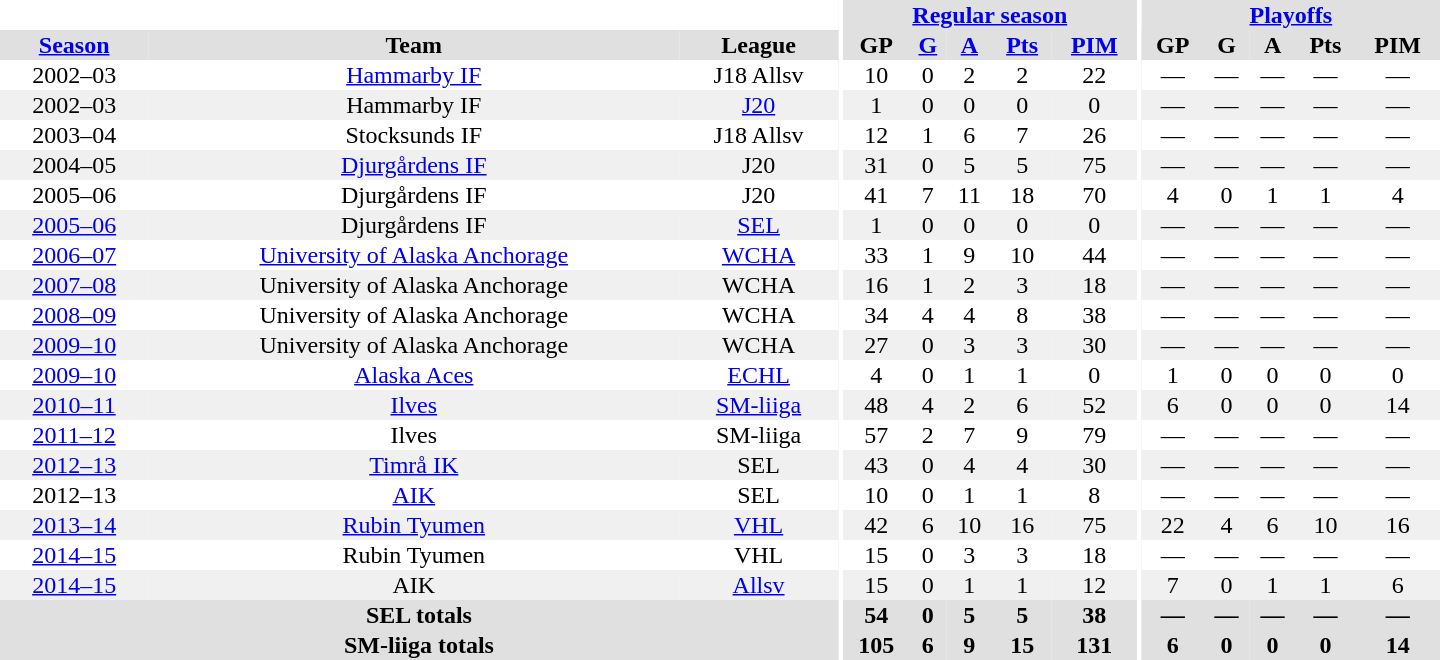<table border="0" cellpadding="1" cellspacing="0" style="text-align:center; width:60em">
<tr bgcolor="#e0e0e0">
<th colspan="3" bgcolor="#ffffff"></th>
<th rowspan="99" bgcolor="#ffffff"></th>
<th colspan="5"><a href='#'>Regular season</a></th>
<th rowspan="99" bgcolor="#ffffff"></th>
<th colspan="5"><a href='#'>Playoffs</a></th>
</tr>
<tr bgcolor="#e0e0e0">
<th><a href='#'>Season</a></th>
<th>Team</th>
<th>League</th>
<th>GP</th>
<th><a href='#'>G</a></th>
<th><a href='#'>A</a></th>
<th><a href='#'>Pts</a></th>
<th><a href='#'>PIM</a></th>
<th>GP</th>
<th>G</th>
<th>A</th>
<th>Pts</th>
<th>PIM</th>
</tr>
<tr>
<td>2002–03</td>
<td><a href='#'>Hammarby IF</a></td>
<td>J18 Allsv</td>
<td>10</td>
<td>0</td>
<td>2</td>
<td>2</td>
<td>22</td>
<td>—</td>
<td>—</td>
<td>—</td>
<td>—</td>
<td>—</td>
</tr>
<tr bgcolor="#f0f0f0">
<td>2002–03</td>
<td>Hammarby IF</td>
<td><a href='#'>J20</a></td>
<td>1</td>
<td>0</td>
<td>0</td>
<td>0</td>
<td>0</td>
<td>—</td>
<td>—</td>
<td>—</td>
<td>—</td>
<td>—</td>
</tr>
<tr>
<td>2003–04</td>
<td>Stocksunds IF</td>
<td>J18 Allsv</td>
<td>12</td>
<td>1</td>
<td>6</td>
<td>7</td>
<td>26</td>
<td>—</td>
<td>—</td>
<td>—</td>
<td>—</td>
<td>—</td>
</tr>
<tr bgcolor="#f0f0f0">
<td>2004–05</td>
<td><a href='#'>Djurgårdens IF</a></td>
<td>J20</td>
<td>31</td>
<td>0</td>
<td>5</td>
<td>5</td>
<td>75</td>
<td>—</td>
<td>—</td>
<td>—</td>
<td>—</td>
<td>—</td>
</tr>
<tr>
<td>2005–06</td>
<td>Djurgårdens IF</td>
<td>J20</td>
<td>41</td>
<td>7</td>
<td>11</td>
<td>18</td>
<td>70</td>
<td>4</td>
<td>0</td>
<td>1</td>
<td>1</td>
<td>4</td>
</tr>
<tr bgcolor="#f0f0f0">
<td><a href='#'>2005–06</a></td>
<td>Djurgårdens IF</td>
<td><a href='#'>SEL</a></td>
<td>1</td>
<td>0</td>
<td>0</td>
<td>0</td>
<td>0</td>
<td>—</td>
<td>—</td>
<td>—</td>
<td>—</td>
<td>—</td>
</tr>
<tr>
<td><a href='#'>2006–07</a></td>
<td><a href='#'>University of Alaska Anchorage</a></td>
<td><a href='#'>WCHA</a></td>
<td>33</td>
<td>1</td>
<td>9</td>
<td>10</td>
<td>44</td>
<td>—</td>
<td>—</td>
<td>—</td>
<td>—</td>
<td>—</td>
</tr>
<tr bgcolor="#f0f0f0">
<td><a href='#'>2007–08</a></td>
<td>University of Alaska Anchorage</td>
<td>WCHA</td>
<td>16</td>
<td>1</td>
<td>2</td>
<td>3</td>
<td>18</td>
<td>—</td>
<td>—</td>
<td>—</td>
<td>—</td>
<td>—</td>
</tr>
<tr>
<td><a href='#'>2008–09</a></td>
<td>University of Alaska Anchorage</td>
<td>WCHA</td>
<td>34</td>
<td>4</td>
<td>4</td>
<td>8</td>
<td>38</td>
<td>—</td>
<td>—</td>
<td>—</td>
<td>—</td>
<td>—</td>
</tr>
<tr bgcolor="#f0f0f0">
<td><a href='#'>2009–10</a></td>
<td>University of Alaska Anchorage</td>
<td>WCHA</td>
<td>27</td>
<td>0</td>
<td>3</td>
<td>3</td>
<td>30</td>
<td>—</td>
<td>—</td>
<td>—</td>
<td>—</td>
<td>—</td>
</tr>
<tr>
<td><a href='#'>2009–10</a></td>
<td><a href='#'>Alaska Aces</a></td>
<td><a href='#'>ECHL</a></td>
<td>4</td>
<td>0</td>
<td>1</td>
<td>1</td>
<td>0</td>
<td>1</td>
<td>0</td>
<td>0</td>
<td>0</td>
<td>0</td>
</tr>
<tr bgcolor="#f0f0f0">
<td><a href='#'>2010–11</a></td>
<td><a href='#'>Ilves</a></td>
<td><a href='#'>SM-liiga</a></td>
<td>48</td>
<td>4</td>
<td>2</td>
<td>6</td>
<td>52</td>
<td>6</td>
<td>0</td>
<td>0</td>
<td>0</td>
<td>14</td>
</tr>
<tr>
<td><a href='#'>2011–12</a></td>
<td>Ilves</td>
<td>SM-liiga</td>
<td>57</td>
<td>2</td>
<td>7</td>
<td>9</td>
<td>79</td>
<td>—</td>
<td>—</td>
<td>—</td>
<td>—</td>
<td>—</td>
</tr>
<tr bgcolor="#f0f0f0">
<td><a href='#'>2012–13</a></td>
<td><a href='#'>Timrå IK</a></td>
<td>SEL</td>
<td>43</td>
<td>0</td>
<td>4</td>
<td>4</td>
<td>30</td>
<td>—</td>
<td>—</td>
<td>—</td>
<td>—</td>
<td>—</td>
</tr>
<tr>
<td>2012–13</td>
<td><a href='#'>AIK</a></td>
<td>SEL</td>
<td>10</td>
<td>0</td>
<td>1</td>
<td>1</td>
<td>8</td>
<td>—</td>
<td>—</td>
<td>—</td>
<td>—</td>
<td>—</td>
</tr>
<tr bgcolor="#f0f0f0">
<td><a href='#'>2013–14</a></td>
<td><a href='#'>Rubin Tyumen</a></td>
<td><a href='#'>VHL</a></td>
<td>42</td>
<td>6</td>
<td>10</td>
<td>16</td>
<td>75</td>
<td>22</td>
<td>4</td>
<td>6</td>
<td>10</td>
<td>16</td>
</tr>
<tr>
<td><a href='#'>2014–15</a></td>
<td>Rubin Tyumen</td>
<td>VHL</td>
<td>15</td>
<td>0</td>
<td>3</td>
<td>3</td>
<td>18</td>
<td>—</td>
<td>—</td>
<td>—</td>
<td>—</td>
<td>—</td>
</tr>
<tr bgcolor="#f0f0f0">
<td><a href='#'>2014–15</a></td>
<td>AIK</td>
<td><a href='#'>Allsv</a></td>
<td>15</td>
<td>0</td>
<td>1</td>
<td>1</td>
<td>12</td>
<td>7</td>
<td>0</td>
<td>1</td>
<td>1</td>
<td>6</td>
</tr>
<tr bgcolor="#e0e0e0">
<th colspan="3">SEL totals</th>
<th>54</th>
<th>0</th>
<th>5</th>
<th>5</th>
<th>38</th>
<th>—</th>
<th>—</th>
<th>—</th>
<th>—</th>
<th>—</th>
</tr>
<tr bgcolor="#e0e0e0">
<th colspan="3">SM-liiga totals</th>
<th>105</th>
<th>6</th>
<th>9</th>
<th>15</th>
<th>131</th>
<th>6</th>
<th>0</th>
<th>0</th>
<th>0</th>
<th>14</th>
</tr>
</table>
